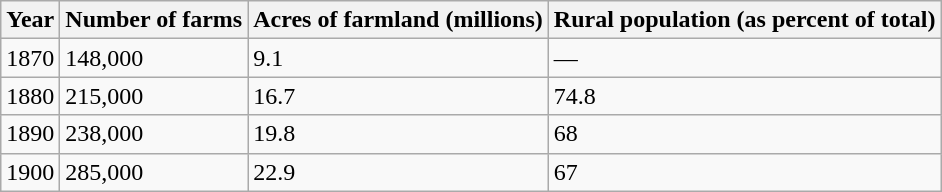<table class="wikitable">
<tr>
<th>Year</th>
<th>Number of farms</th>
<th>Acres of farmland (millions)</th>
<th>Rural population (as percent of total)</th>
</tr>
<tr>
<td>1870</td>
<td>148,000</td>
<td>9.1</td>
<td>—</td>
</tr>
<tr>
<td>1880</td>
<td>215,000</td>
<td>16.7</td>
<td>74.8</td>
</tr>
<tr>
<td>1890</td>
<td>238,000</td>
<td>19.8</td>
<td>68</td>
</tr>
<tr>
<td>1900</td>
<td>285,000</td>
<td>22.9</td>
<td>67</td>
</tr>
</table>
